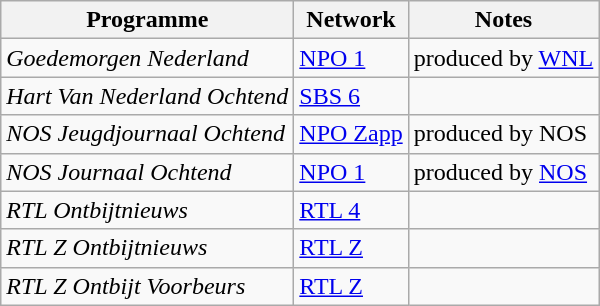<table class="wikitable">
<tr>
<th>Programme</th>
<th>Network</th>
<th>Notes</th>
</tr>
<tr>
<td><em>Goedemorgen Nederland</em></td>
<td><a href='#'>NPO 1</a></td>
<td>produced by <a href='#'>WNL</a></td>
</tr>
<tr>
<td><em>Hart Van Nederland Ochtend</em></td>
<td><a href='#'>SBS 6</a></td>
<td></td>
</tr>
<tr>
<td><em>NOS Jeugdjournaal Ochtend</em></td>
<td><a href='#'>NPO Zapp</a></td>
<td>produced by NOS</td>
</tr>
<tr>
<td><em>NOS Journaal Ochtend</em></td>
<td><a href='#'>NPO 1</a></td>
<td>produced by <a href='#'>NOS</a></td>
</tr>
<tr>
<td><em>RTL Ontbijtnieuws</em></td>
<td><a href='#'>RTL 4</a></td>
<td></td>
</tr>
<tr>
<td><em>RTL Z Ontbijtnieuws</em></td>
<td><a href='#'>RTL Z</a></td>
<td></td>
</tr>
<tr>
<td><em>RTL Z Ontbijt Voorbeurs</em></td>
<td><a href='#'>RTL Z</a></td>
<td></td>
</tr>
</table>
